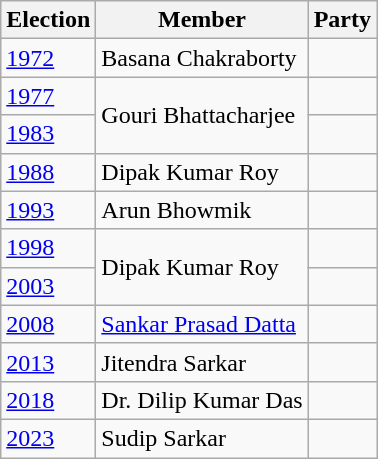<table class="wikitable sortable">
<tr>
<th>Election</th>
<th>Member</th>
<th colspan=2>Party</th>
</tr>
<tr>
<td><a href='#'>1972</a></td>
<td>Basana Chakraborty</td>
<td></td>
</tr>
<tr>
<td><a href='#'>1977</a></td>
<td rowspan=2>Gouri Bhattacharjee</td>
<td></td>
</tr>
<tr>
<td><a href='#'>1983</a></td>
</tr>
<tr>
<td><a href='#'>1988</a></td>
<td>Dipak Kumar Roy</td>
<td></td>
</tr>
<tr>
<td><a href='#'>1993</a></td>
<td>Arun Bhowmik</td>
<td></td>
</tr>
<tr>
<td><a href='#'>1998</a></td>
<td rowspan=2>Dipak Kumar Roy</td>
<td></td>
</tr>
<tr>
<td><a href='#'>2003</a></td>
</tr>
<tr>
<td><a href='#'>2008</a></td>
<td><a href='#'>Sankar Prasad Datta</a></td>
<td></td>
</tr>
<tr>
<td><a href='#'>2013</a></td>
<td>Jitendra Sarkar</td>
<td></td>
</tr>
<tr>
<td><a href='#'>2018</a></td>
<td>Dr. Dilip Kumar Das</td>
<td></td>
</tr>
<tr>
<td><a href='#'>2023</a></td>
<td>Sudip Sarkar</td>
<td></td>
</tr>
</table>
